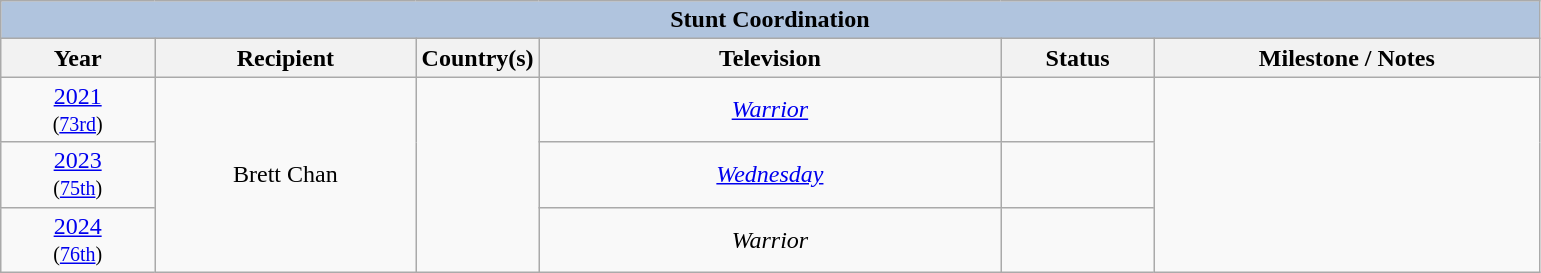<table class="wikitable" style="text-align: center">
<tr>
<th colspan="6" style="background:#B0C4DE;">Stunt Coordination</th>
</tr>
<tr>
<th width="10%">Year</th>
<th width="17%">Recipient</th>
<th width="8%">Country(s)</th>
<th width="30%">Television</th>
<th width="10%">Status</th>
<th width="25%">Milestone / Notes</th>
</tr>
<tr>
<td><a href='#'>2021</a><br><small>(<a href='#'>73rd</a>)</small></td>
<td rowspan="3">Brett Chan</td>
<td rowspan="3"></td>
<td><em><a href='#'>Warrior</a></em></td>
<td></td>
<td rowspan="3"></td>
</tr>
<tr>
<td><a href='#'>2023</a><br><small>(<a href='#'>75th</a>)</small></td>
<td><em><a href='#'>Wednesday</a></em></td>
<td></td>
</tr>
<tr>
<td><a href='#'>2024</a><br><small>(<a href='#'>76th</a>)</small></td>
<td><em>Warrior</em></td>
<td></td>
</tr>
</table>
